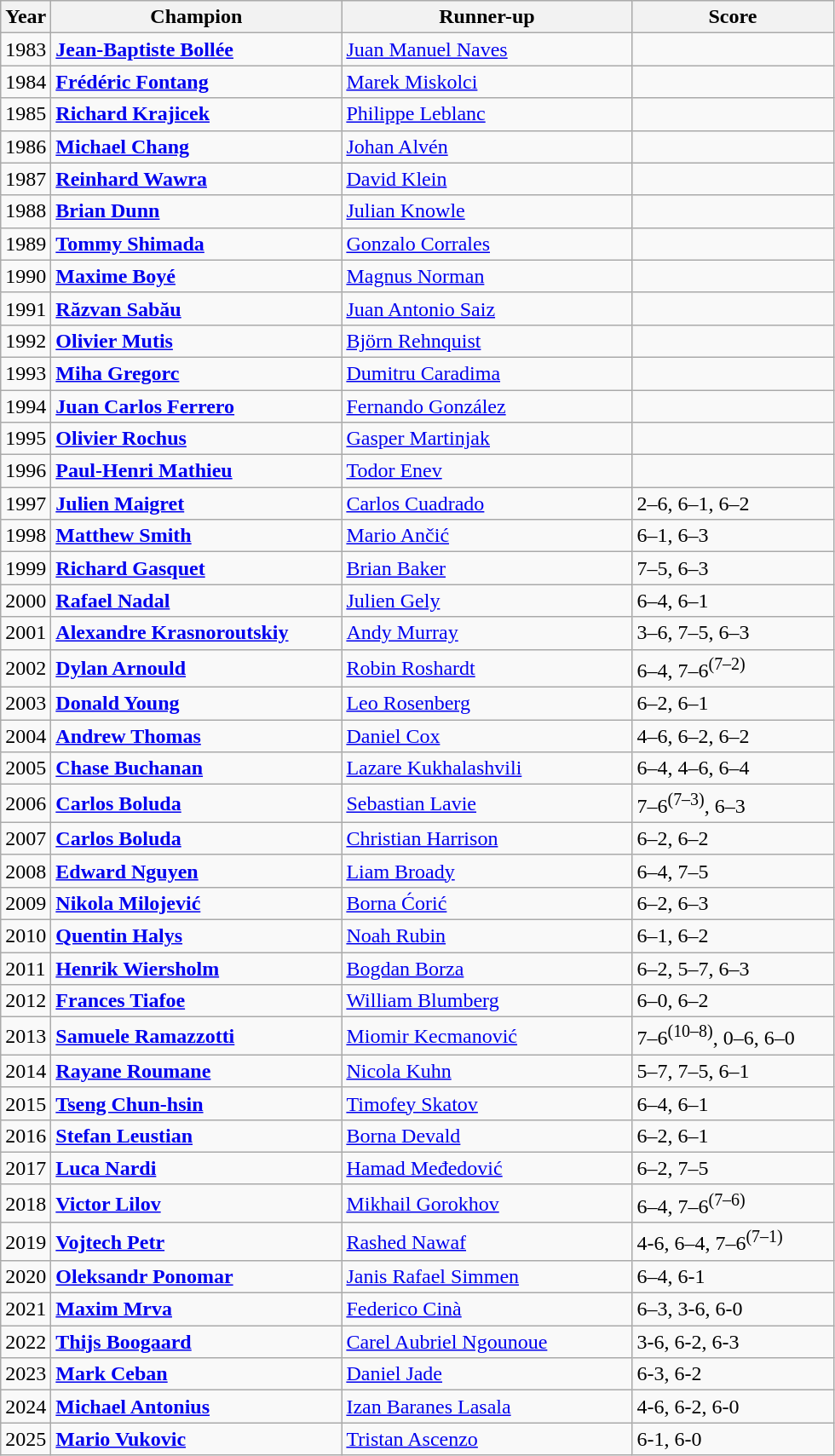<table class="wikitable">
<tr>
<th>Year</th>
<th width="220">Champion</th>
<th width="220">Runner-up</th>
<th width="150">Score</th>
</tr>
<tr>
<td>1983</td>
<td> <strong><a href='#'>Jean-Baptiste Bollée</a></strong></td>
<td> <a href='#'>Juan Manuel Naves</a></td>
<td></td>
</tr>
<tr>
<td>1984</td>
<td> <strong><a href='#'>Frédéric Fontang</a></strong></td>
<td> <a href='#'>Marek Miskolci</a></td>
<td></td>
</tr>
<tr>
<td>1985</td>
<td> <strong><a href='#'>Richard Krajicek</a></strong></td>
<td> <a href='#'>Philippe Leblanc</a></td>
<td></td>
</tr>
<tr>
<td>1986</td>
<td> <strong><a href='#'>Michael Chang</a></strong></td>
<td> <a href='#'>Johan Alvén</a></td>
<td></td>
</tr>
<tr>
<td>1987</td>
<td> <strong><a href='#'>Reinhard Wawra</a></strong></td>
<td> <a href='#'>David Klein</a></td>
<td></td>
</tr>
<tr>
<td>1988</td>
<td> <strong><a href='#'>Brian Dunn</a></strong></td>
<td> <a href='#'>Julian Knowle</a></td>
<td></td>
</tr>
<tr>
<td>1989</td>
<td> <strong><a href='#'>Tommy Shimada</a></strong></td>
<td> <a href='#'>Gonzalo Corrales</a></td>
<td></td>
</tr>
<tr>
<td>1990</td>
<td> <strong><a href='#'>Maxime Boyé</a></strong></td>
<td> <a href='#'>Magnus Norman</a></td>
<td></td>
</tr>
<tr>
<td>1991</td>
<td> <strong><a href='#'>Răzvan Sabău</a></strong></td>
<td> <a href='#'>Juan Antonio Saiz</a></td>
<td></td>
</tr>
<tr>
<td>1992</td>
<td> <strong><a href='#'>Olivier Mutis</a></strong></td>
<td> <a href='#'>Björn Rehnquist</a></td>
<td></td>
</tr>
<tr>
<td>1993</td>
<td> <strong><a href='#'>Miha Gregorc</a></strong></td>
<td> <a href='#'>Dumitru Caradima</a></td>
<td></td>
</tr>
<tr>
<td>1994</td>
<td> <strong><a href='#'>Juan Carlos Ferrero</a></strong></td>
<td> <a href='#'>Fernando González</a></td>
<td></td>
</tr>
<tr>
<td>1995</td>
<td> <strong><a href='#'>Olivier Rochus</a></strong></td>
<td> <a href='#'>Gasper Martinjak</a></td>
<td></td>
</tr>
<tr>
<td>1996</td>
<td> <strong><a href='#'>Paul-Henri Mathieu</a></strong></td>
<td> <a href='#'>Todor Enev</a></td>
<td></td>
</tr>
<tr>
<td>1997</td>
<td> <strong><a href='#'>Julien Maigret</a></strong></td>
<td> <a href='#'>Carlos Cuadrado</a></td>
<td>2–6, 6–1, 6–2</td>
</tr>
<tr>
<td>1998</td>
<td> <strong><a href='#'>Matthew Smith</a></strong></td>
<td> <a href='#'>Mario Ančić</a></td>
<td>6–1, 6–3</td>
</tr>
<tr>
<td>1999</td>
<td> <strong><a href='#'>Richard Gasquet</a></strong></td>
<td> <a href='#'>Brian Baker</a></td>
<td>7–5, 6–3</td>
</tr>
<tr>
<td>2000</td>
<td> <strong><a href='#'>Rafael Nadal</a></strong></td>
<td> <a href='#'>Julien Gely</a></td>
<td>6–4, 6–1</td>
</tr>
<tr>
<td>2001</td>
<td> <strong><a href='#'>Alexandre Krasnoroutskiy</a></strong></td>
<td> <a href='#'>Andy Murray</a></td>
<td>3–6, 7–5, 6–3</td>
</tr>
<tr>
<td>2002</td>
<td> <strong><a href='#'>Dylan Arnould</a></strong></td>
<td> <a href='#'>Robin Roshardt</a></td>
<td>6–4, 7–6<sup>(7–2)</sup></td>
</tr>
<tr>
<td>2003</td>
<td> <strong><a href='#'>Donald Young</a></strong></td>
<td> <a href='#'>Leo Rosenberg</a></td>
<td>6–2, 6–1</td>
</tr>
<tr>
<td>2004</td>
<td> <strong><a href='#'>Andrew Thomas</a></strong></td>
<td> <a href='#'>Daniel Cox</a></td>
<td>4–6, 6–2, 6–2</td>
</tr>
<tr>
<td>2005</td>
<td> <strong><a href='#'>Chase Buchanan</a></strong></td>
<td> <a href='#'>Lazare Kukhalashvili</a></td>
<td>6–4, 4–6, 6–4</td>
</tr>
<tr>
<td>2006</td>
<td> <strong><a href='#'>Carlos Boluda</a></strong></td>
<td> <a href='#'>Sebastian Lavie</a></td>
<td>7–6<sup>(7–3)</sup>, 6–3</td>
</tr>
<tr>
<td>2007</td>
<td> <strong><a href='#'>Carlos Boluda</a></strong></td>
<td> <a href='#'>Christian Harrison</a></td>
<td>6–2, 6–2</td>
</tr>
<tr>
<td>2008</td>
<td> <strong><a href='#'>Edward Nguyen</a></strong></td>
<td> <a href='#'>Liam Broady</a></td>
<td>6–4, 7–5</td>
</tr>
<tr>
<td>2009</td>
<td> <strong><a href='#'>Nikola Milojević</a></strong></td>
<td> <a href='#'>Borna Ćorić</a></td>
<td>6–2, 6–3</td>
</tr>
<tr>
<td>2010</td>
<td> <strong><a href='#'>Quentin Halys</a></strong></td>
<td> <a href='#'>Noah Rubin</a></td>
<td>6–1, 6–2</td>
</tr>
<tr>
<td>2011</td>
<td> <strong><a href='#'>Henrik Wiersholm</a></strong></td>
<td> <a href='#'>Bogdan Borza</a></td>
<td>6–2, 5–7, 6–3</td>
</tr>
<tr>
<td>2012</td>
<td> <strong><a href='#'>Frances Tiafoe</a></strong></td>
<td> <a href='#'>William Blumberg</a></td>
<td>6–0, 6–2</td>
</tr>
<tr>
<td>2013</td>
<td> <strong><a href='#'>Samuele Ramazzotti</a></strong></td>
<td> <a href='#'>Miomir Kecmanović</a></td>
<td>7–6<sup>(10–8)</sup>, 0–6, 6–0</td>
</tr>
<tr>
<td>2014</td>
<td> <strong><a href='#'>Rayane Roumane</a></strong></td>
<td> <a href='#'>Nicola Kuhn</a></td>
<td>5–7, 7–5, 6–1</td>
</tr>
<tr>
<td>2015</td>
<td> <strong><a href='#'>Tseng Chun-hsin</a></strong></td>
<td> <a href='#'>Timofey Skatov</a></td>
<td>6–4, 6–1</td>
</tr>
<tr>
<td>2016</td>
<td> <strong><a href='#'>Stefan Leustian</a></strong></td>
<td> <a href='#'>Borna Devald</a></td>
<td>6–2, 6–1</td>
</tr>
<tr>
<td>2017</td>
<td> <strong><a href='#'>Luca Nardi</a></strong></td>
<td> <a href='#'>Hamad Međedović</a></td>
<td>6–2, 7–5</td>
</tr>
<tr>
<td>2018</td>
<td> <strong><a href='#'>Victor Lilov</a></strong></td>
<td> <a href='#'>Mikhail Gorokhov</a></td>
<td>6–4, 7–6<sup>(7–6)</sup></td>
</tr>
<tr>
<td>2019</td>
<td> <strong><a href='#'>Vojtech Petr</a></strong></td>
<td> <a href='#'>Rashed Nawaf</a></td>
<td>4-6, 6–4, 7–6<sup>(7–1)</sup></td>
</tr>
<tr>
<td>2020</td>
<td> <strong><a href='#'>Oleksandr Ponomar</a></strong></td>
<td> <a href='#'>Janis Rafael Simmen</a></td>
<td>6–4, 6-1</td>
</tr>
<tr>
<td>2021</td>
<td> <strong><a href='#'>Maxim Mrva</a></strong></td>
<td> <a href='#'>Federico Cinà</a></td>
<td>6–3, 3-6, 6-0</td>
</tr>
<tr>
<td>2022</td>
<td> <strong><a href='#'>Thijs Boogaard</a></strong></td>
<td> <a href='#'>Carel Aubriel Ngounoue</a></td>
<td>3-6, 6-2, 6-3</td>
</tr>
<tr>
<td>2023</td>
<td> <strong><a href='#'>Mark Ceban</a></strong></td>
<td> <a href='#'>Daniel Jade</a></td>
<td>6-3, 6-2</td>
</tr>
<tr>
<td>2024</td>
<td> <strong><a href='#'>Michael Antonius</a></strong></td>
<td> <a href='#'>Izan Baranes Lasala</a></td>
<td>4-6, 6-2, 6-0</td>
</tr>
<tr>
<td>2025</td>
<td> <strong><a href='#'>Mario Vukovic</a></strong></td>
<td> <a href='#'>Tristan Ascenzo</a></td>
<td>6-1, 6-0</td>
</tr>
</table>
